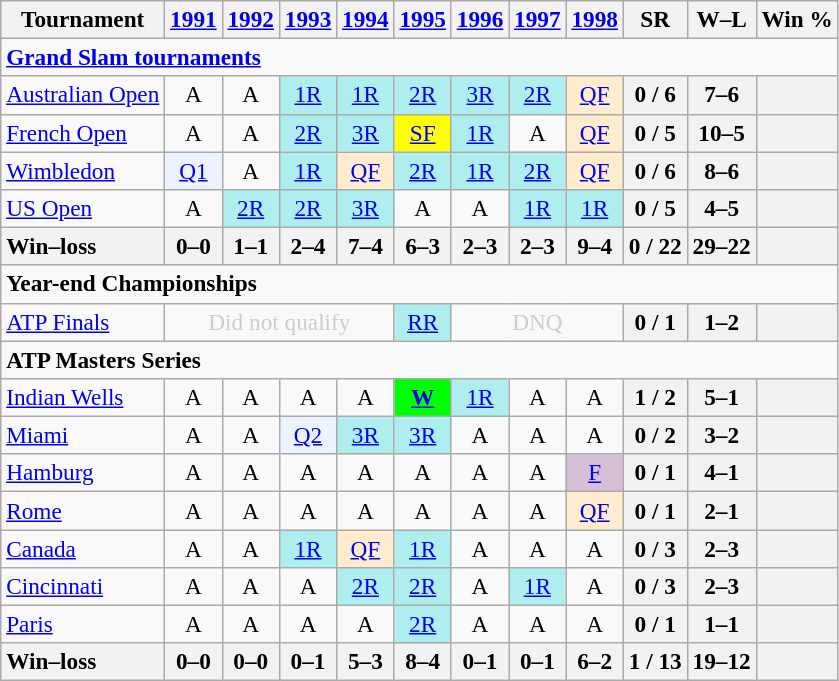<table class=wikitable style=text-align:center;font-size:97%>
<tr>
<th>Tournament</th>
<th><a href='#'>1991</a></th>
<th><a href='#'>1992</a></th>
<th><a href='#'>1993</a></th>
<th><a href='#'>1994</a></th>
<th><a href='#'>1995</a></th>
<th><a href='#'>1996</a></th>
<th><a href='#'>1997</a></th>
<th><a href='#'>1998</a></th>
<th>SR</th>
<th>W–L</th>
<th>Win %</th>
</tr>
<tr>
<td colspan=23 align=left><strong><a href='#'>Grand Slam tournaments</a></strong></td>
</tr>
<tr>
<td align=left><a href='#'>Australian Open</a></td>
<td>A</td>
<td>A</td>
<td bgcolor=afeeee><a href='#'>1R</a></td>
<td bgcolor=afeeee><a href='#'>1R</a></td>
<td bgcolor=afeeee><a href='#'>2R</a></td>
<td bgcolor=afeeee><a href='#'>3R</a></td>
<td bgcolor=afeeee><a href='#'>2R</a></td>
<td bgcolor=ffebcd><a href='#'>QF</a></td>
<th>0 / 6</th>
<th>7–6</th>
<th></th>
</tr>
<tr>
<td align=left><a href='#'>French Open</a></td>
<td>A</td>
<td>A</td>
<td bgcolor=afeeee><a href='#'>2R</a></td>
<td bgcolor=afeeee><a href='#'>3R</a></td>
<td bgcolor=yellow><a href='#'>SF</a></td>
<td bgcolor=afeeee><a href='#'>1R</a></td>
<td>A</td>
<td bgcolor=ffebcd><a href='#'>QF</a></td>
<th>0 / 5</th>
<th>10–5</th>
<th></th>
</tr>
<tr>
<td align=left><a href='#'>Wimbledon</a></td>
<td bgcolor=ecf2ff><a href='#'>Q1</a></td>
<td>A</td>
<td bgcolor=afeeee><a href='#'>1R</a></td>
<td bgcolor=ffebcd><a href='#'>QF</a></td>
<td bgcolor=afeeee><a href='#'>2R</a></td>
<td bgcolor=afeeee><a href='#'>1R</a></td>
<td bgcolor=afeeee><a href='#'>2R</a></td>
<td bgcolor=ffebcd><a href='#'>QF</a></td>
<th>0 / 6</th>
<th>8–6</th>
<th></th>
</tr>
<tr>
<td align=left><a href='#'>US Open</a></td>
<td>A</td>
<td bgcolor=afeeee><a href='#'>2R</a></td>
<td bgcolor=afeeee><a href='#'>2R</a></td>
<td bgcolor=afeeee><a href='#'>3R</a></td>
<td>A</td>
<td>A</td>
<td bgcolor=afeeee><a href='#'>1R</a></td>
<td bgcolor=afeeee><a href='#'>1R</a></td>
<th>0 / 5</th>
<th>4–5</th>
<th></th>
</tr>
<tr>
<th style=text-align:left>Win–loss</th>
<th>0–0</th>
<th>1–1</th>
<th>2–4</th>
<th>7–4</th>
<th>6–3</th>
<th>2–3</th>
<th>2–3</th>
<th>9–4</th>
<th>0 / 22</th>
<th>29–22</th>
<th></th>
</tr>
<tr>
<td colspan=22 align=left><strong>Year-end Championships</strong></td>
</tr>
<tr>
<td align=left><a href='#'>ATP Finals</a></td>
<td colspan=4 style=color:#cccccc>Did not qualify</td>
<td style=background:#afeeee><a href='#'>RR</a></td>
<td colspan=3 style=color:#cccccc>DNQ</td>
<th>0 / 1</th>
<th>1–2</th>
<th></th>
</tr>
<tr>
<td colspan=23 align=left><strong>ATP Masters Series</strong></td>
</tr>
<tr>
<td align=left><a href='#'>Indian Wells</a></td>
<td>A</td>
<td>A</td>
<td>A</td>
<td>A</td>
<td bgcolor=lime><a href='#'><strong>W</strong></a></td>
<td bgcolor=afeeee><a href='#'>1R</a></td>
<td>A</td>
<td>A</td>
<th>1 / 2</th>
<th>5–1</th>
<th></th>
</tr>
<tr>
<td align=left><a href='#'>Miami</a></td>
<td>A</td>
<td>A</td>
<td bgcolor=ecf2ff><a href='#'>Q2</a></td>
<td bgcolor=afeeee><a href='#'>3R</a></td>
<td bgcolor=afeeee><a href='#'>3R</a></td>
<td>A</td>
<td>A</td>
<td>A</td>
<th>0 / 2</th>
<th>3–2</th>
<th></th>
</tr>
<tr>
<td align=left><a href='#'>Hamburg</a></td>
<td>A</td>
<td>A</td>
<td>A</td>
<td>A</td>
<td>A</td>
<td>A</td>
<td>A</td>
<td bgcolor=thistle><a href='#'>F</a></td>
<th>0 / 1</th>
<th>4–1</th>
<th></th>
</tr>
<tr>
<td align=left><a href='#'>Rome</a></td>
<td>A</td>
<td>A</td>
<td>A</td>
<td>A</td>
<td>A</td>
<td>A</td>
<td>A</td>
<td bgcolor=ffebcd><a href='#'>QF</a></td>
<th>0 / 1</th>
<th>2–1</th>
<th></th>
</tr>
<tr>
<td align=left><a href='#'>Canada</a></td>
<td>A</td>
<td>A</td>
<td bgcolor=afeeee><a href='#'>1R</a></td>
<td bgcolor=ffebcd><a href='#'>QF</a></td>
<td bgcolor=afeeee><a href='#'>1R</a></td>
<td>A</td>
<td>A</td>
<td>A</td>
<th>0 / 3</th>
<th>2–3</th>
<th></th>
</tr>
<tr>
<td align=left><a href='#'>Cincinnati</a></td>
<td>A</td>
<td>A</td>
<td>A</td>
<td bgcolor=afeeee><a href='#'>2R</a></td>
<td bgcolor=afeeee><a href='#'>2R</a></td>
<td>A</td>
<td bgcolor=afeeee><a href='#'>1R</a></td>
<td>A</td>
<th>0 / 3</th>
<th>2–3</th>
<th></th>
</tr>
<tr>
<td align=left><a href='#'>Paris</a></td>
<td>A</td>
<td>A</td>
<td>A</td>
<td>A</td>
<td bgcolor=afeeee><a href='#'>2R</a></td>
<td>A</td>
<td>A</td>
<td>A</td>
<th>0 / 1</th>
<th>1–1</th>
<th></th>
</tr>
<tr>
<th style=text-align:left>Win–loss</th>
<th>0–0</th>
<th>0–0</th>
<th>0–1</th>
<th>5–3</th>
<th>8–4</th>
<th>0–1</th>
<th>0–1</th>
<th>6–2</th>
<th>1 / 13</th>
<th>19–12</th>
<th></th>
</tr>
</table>
